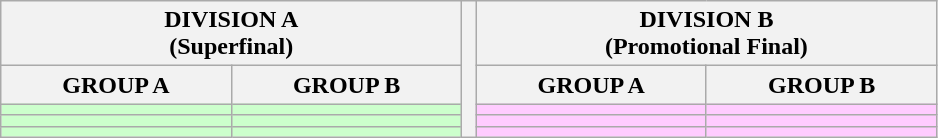<table class="wikitable" style="text-align: center;" align="center">
<tr>
<th width="300" colspan="2" bgcolor="#ccffcc">DIVISION A<br>(Superfinal)</th>
<th width="2" rowspan="5"></th>
<th width="300" colspan="2" bgcolor="#ffccff">DIVISION B<br>(Promotional Final)</th>
</tr>
<tr>
<th width="125" bgcolor="#ccffcc"><strong>GROUP A</strong></th>
<th width="125" bgcolor="#ccffcc"><strong>GROUP B</strong></th>
<th width="125" bgcolor="#ffccff"><strong>GROUP A</strong></th>
<th width="125" bgcolor="#ffccff"><strong>GROUP B</strong></th>
</tr>
<tr>
<td align=left bgcolor="#ccffcc"></td>
<td align=left bgcolor="#ccffcc"></td>
<td align=left bgcolor="#ffccff"></td>
<td align=left bgcolor="#ffccff"></td>
</tr>
<tr>
<td align=left bgcolor="#ccffcc"></td>
<td align=left bgcolor="#ccffcc"></td>
<td align=left bgcolor="#ffccff"></td>
<td align=left bgcolor="#ffccff"></td>
</tr>
<tr>
<td align=left bgcolor="#ccffcc"></td>
<td align=left bgcolor="#ccffcc"></td>
<td align=left bgcolor="#ffccff"></td>
<td align=left bgcolor="#ffccff"></td>
</tr>
</table>
